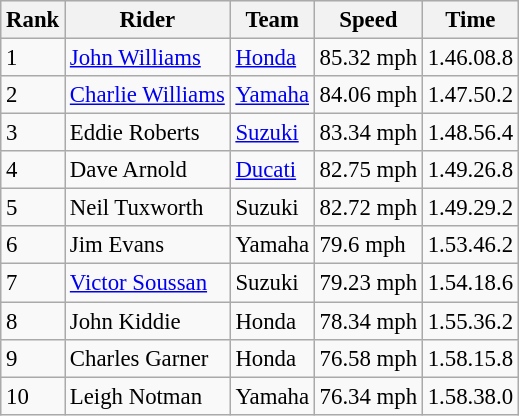<table class="wikitable" style="font-size: 95%;">
<tr style="background:#efefef;">
<th>Rank</th>
<th>Rider</th>
<th>Team</th>
<th>Speed</th>
<th>Time</th>
</tr>
<tr>
<td>1</td>
<td> <a href='#'>John Williams</a></td>
<td><a href='#'>Honda</a></td>
<td>85.32 mph</td>
<td>1.46.08.8</td>
</tr>
<tr>
<td>2</td>
<td> <a href='#'>Charlie Williams</a></td>
<td><a href='#'>Yamaha</a></td>
<td>84.06 mph</td>
<td>1.47.50.2</td>
</tr>
<tr>
<td>3</td>
<td> Eddie Roberts</td>
<td><a href='#'>Suzuki</a></td>
<td>83.34 mph</td>
<td>1.48.56.4</td>
</tr>
<tr>
<td>4</td>
<td> Dave Arnold</td>
<td><a href='#'>Ducati</a></td>
<td>82.75 mph</td>
<td>1.49.26.8</td>
</tr>
<tr>
<td>5</td>
<td> Neil Tuxworth</td>
<td>Suzuki</td>
<td>82.72 mph</td>
<td>1.49.29.2</td>
</tr>
<tr>
<td>6</td>
<td> Jim Evans</td>
<td>Yamaha</td>
<td>79.6 mph</td>
<td>1.53.46.2</td>
</tr>
<tr>
<td>7</td>
<td> <a href='#'>Victor Soussan</a></td>
<td>Suzuki</td>
<td>79.23 mph</td>
<td>1.54.18.6</td>
</tr>
<tr>
<td>8</td>
<td> John Kiddie</td>
<td>Honda</td>
<td>78.34 mph</td>
<td>1.55.36.2</td>
</tr>
<tr>
<td>9</td>
<td> Charles Garner</td>
<td>Honda</td>
<td>76.58 mph</td>
<td>1.58.15.8</td>
</tr>
<tr>
<td>10</td>
<td> Leigh Notman</td>
<td>Yamaha</td>
<td>76.34 mph</td>
<td>1.58.38.0</td>
</tr>
</table>
